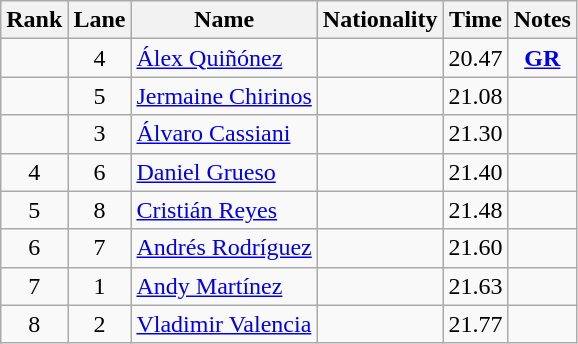<table class="wikitable sortable" style="text-align:center">
<tr>
<th>Rank</th>
<th>Lane</th>
<th>Name</th>
<th>Nationality</th>
<th>Time</th>
<th>Notes</th>
</tr>
<tr>
<td></td>
<td>4</td>
<td align=left><a href='#'>Álex Quiñónez</a></td>
<td align=left></td>
<td>20.47</td>
<td><strong><a href='#'>GR</a></strong></td>
</tr>
<tr>
<td></td>
<td>5</td>
<td align=left><a href='#'>Jermaine Chirinos</a></td>
<td align=left></td>
<td>21.08</td>
<td></td>
</tr>
<tr>
<td></td>
<td>3</td>
<td align=left><a href='#'>Álvaro Cassiani</a></td>
<td align=left></td>
<td>21.30</td>
<td></td>
</tr>
<tr>
<td>4</td>
<td>6</td>
<td align=left><a href='#'>Daniel Grueso</a></td>
<td align=left></td>
<td>21.40</td>
<td></td>
</tr>
<tr>
<td>5</td>
<td>8</td>
<td align=left><a href='#'>Cristián Reyes</a></td>
<td align=left></td>
<td>21.48</td>
<td></td>
</tr>
<tr>
<td>6</td>
<td>7</td>
<td align=left><a href='#'>Andrés Rodríguez</a></td>
<td align=left></td>
<td>21.60</td>
<td></td>
</tr>
<tr>
<td>7</td>
<td>1</td>
<td align=left><a href='#'>Andy Martínez</a></td>
<td align=left></td>
<td>21.63</td>
<td></td>
</tr>
<tr>
<td>8</td>
<td>2</td>
<td align=left><a href='#'>Vladimir Valencia</a></td>
<td align=left></td>
<td>21.77</td>
<td></td>
</tr>
</table>
